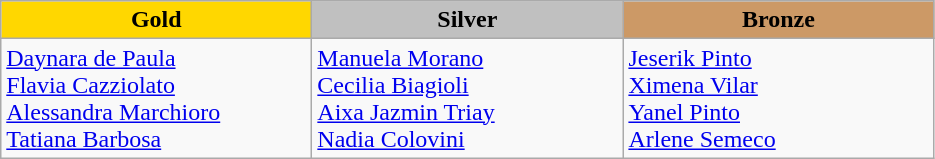<table class="wikitable" style="text-align:left">
<tr align="center">
<td width=200 bgcolor=gold><strong>Gold</strong></td>
<td width=200 bgcolor=silver><strong>Silver</strong></td>
<td width=200 bgcolor=CC9966><strong>Bronze</strong></td>
</tr>
<tr>
<td><a href='#'>Daynara de Paula</a><br><a href='#'>Flavia Cazziolato</a><br><a href='#'>Alessandra Marchioro</a><br><a href='#'>Tatiana Barbosa</a><br><em></em></td>
<td><a href='#'>Manuela Morano</a><br><a href='#'>Cecilia Biagioli</a><br><a href='#'>Aixa Jazmin Triay</a><br><a href='#'>Nadia Colovini</a><br><em></em></td>
<td><a href='#'>Jeserik Pinto</a><br><a href='#'>Ximena Vilar</a><br><a href='#'>Yanel Pinto</a><br><a href='#'>Arlene Semeco</a><br><em></em></td>
</tr>
</table>
